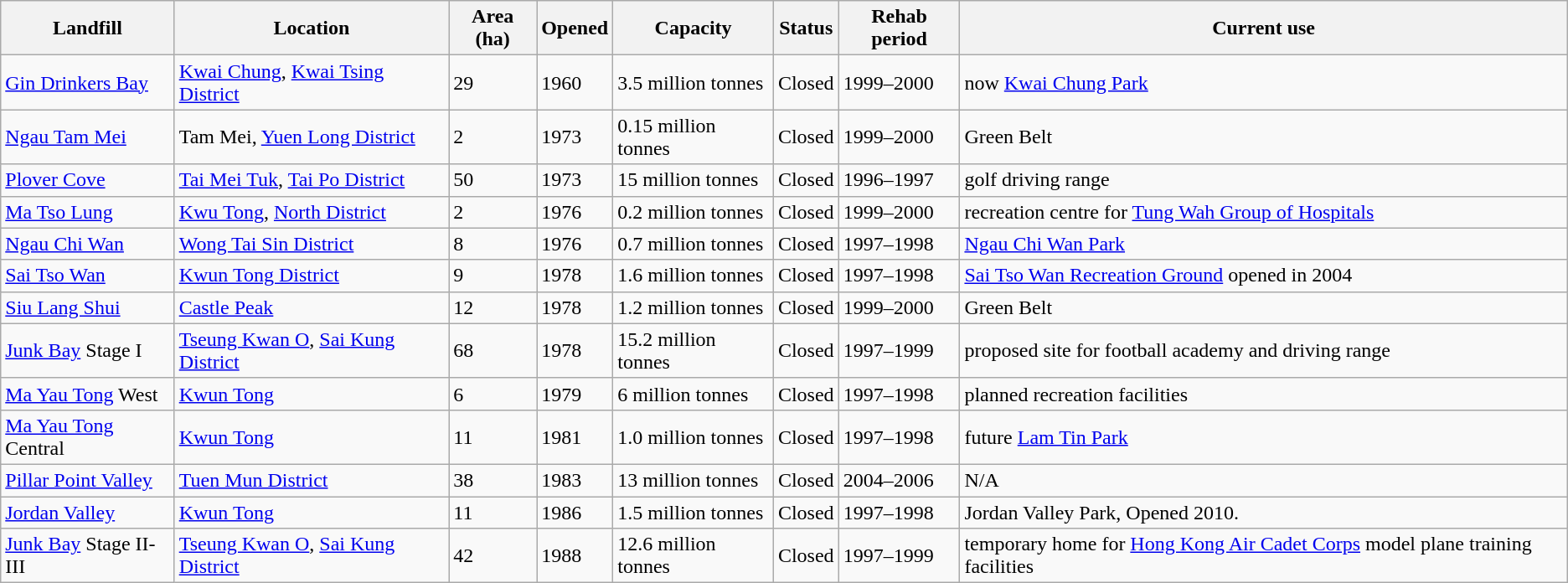<table class="wikitable">
<tr>
<th>Landfill</th>
<th>Location</th>
<th>Area (ha)</th>
<th>Opened</th>
<th>Capacity</th>
<th>Status</th>
<th>Rehab period</th>
<th>Current use</th>
</tr>
<tr>
<td><a href='#'>Gin Drinkers Bay</a></td>
<td><a href='#'>Kwai Chung</a>, <a href='#'>Kwai Tsing District</a></td>
<td>29</td>
<td>1960</td>
<td>3.5 million tonnes</td>
<td>Closed</td>
<td>1999–2000</td>
<td>now <a href='#'>Kwai Chung Park</a></td>
</tr>
<tr>
<td><a href='#'>Ngau Tam Mei</a></td>
<td>Tam Mei, <a href='#'>Yuen Long District</a></td>
<td>2</td>
<td>1973</td>
<td>0.15 million tonnes</td>
<td>Closed</td>
<td>1999–2000</td>
<td>Green Belt</td>
</tr>
<tr>
<td><a href='#'>Plover Cove</a></td>
<td><a href='#'>Tai Mei Tuk</a>, <a href='#'>Tai Po District</a></td>
<td>50</td>
<td>1973</td>
<td>15 million tonnes</td>
<td>Closed</td>
<td>1996–1997</td>
<td>golf driving range</td>
</tr>
<tr>
<td><a href='#'>Ma Tso Lung</a></td>
<td><a href='#'>Kwu Tong</a>, <a href='#'>North District</a></td>
<td>2</td>
<td>1976</td>
<td>0.2 million tonnes</td>
<td>Closed</td>
<td>1999–2000</td>
<td>recreation centre for <a href='#'>Tung Wah Group of Hospitals</a></td>
</tr>
<tr>
<td><a href='#'>Ngau Chi Wan</a></td>
<td><a href='#'>Wong Tai Sin District</a></td>
<td>8</td>
<td>1976</td>
<td>0.7 million tonnes</td>
<td>Closed</td>
<td>1997–1998</td>
<td><a href='#'>Ngau Chi Wan Park</a></td>
</tr>
<tr>
<td><a href='#'>Sai Tso Wan</a></td>
<td><a href='#'>Kwun Tong District</a></td>
<td>9</td>
<td>1978</td>
<td>1.6 million tonnes</td>
<td>Closed</td>
<td>1997–1998</td>
<td><a href='#'>Sai Tso Wan Recreation Ground</a> opened in 2004</td>
</tr>
<tr>
<td><a href='#'>Siu Lang Shui</a></td>
<td><a href='#'>Castle Peak</a></td>
<td>12</td>
<td>1978</td>
<td>1.2 million tonnes</td>
<td>Closed</td>
<td>1999–2000</td>
<td>Green Belt</td>
</tr>
<tr>
<td><a href='#'>Junk Bay</a> Stage I</td>
<td><a href='#'>Tseung Kwan O</a>, <a href='#'>Sai Kung District</a></td>
<td>68</td>
<td>1978</td>
<td>15.2 million tonnes</td>
<td>Closed</td>
<td>1997–1999</td>
<td>proposed site for football academy and driving range</td>
</tr>
<tr>
<td><a href='#'>Ma Yau Tong</a> West</td>
<td><a href='#'>Kwun Tong</a></td>
<td>6</td>
<td>1979</td>
<td>6 million tonnes</td>
<td>Closed</td>
<td>1997–1998</td>
<td>planned recreation facilities</td>
</tr>
<tr>
<td><a href='#'>Ma Yau Tong</a> Central</td>
<td><a href='#'>Kwun Tong</a></td>
<td>11</td>
<td>1981</td>
<td>1.0 million tonnes</td>
<td>Closed</td>
<td>1997–1998</td>
<td>future <a href='#'>Lam Tin Park</a></td>
</tr>
<tr>
<td><a href='#'>Pillar Point Valley</a></td>
<td><a href='#'>Tuen Mun District</a></td>
<td>38</td>
<td>1983</td>
<td>13 million tonnes</td>
<td>Closed</td>
<td>2004–2006</td>
<td>N/A</td>
</tr>
<tr>
<td><a href='#'>Jordan Valley</a></td>
<td><a href='#'>Kwun Tong</a></td>
<td>11</td>
<td>1986</td>
<td>1.5 million tonnes</td>
<td>Closed</td>
<td>1997–1998</td>
<td>Jordan Valley Park, Opened 2010.</td>
</tr>
<tr>
<td><a href='#'>Junk Bay</a> Stage II-III</td>
<td><a href='#'>Tseung Kwan O</a>, <a href='#'>Sai Kung District</a></td>
<td>42</td>
<td>1988</td>
<td>12.6 million tonnes</td>
<td>Closed</td>
<td>1997–1999</td>
<td>temporary home for <a href='#'>Hong Kong Air Cadet Corps</a> model plane training facilities</td>
</tr>
</table>
